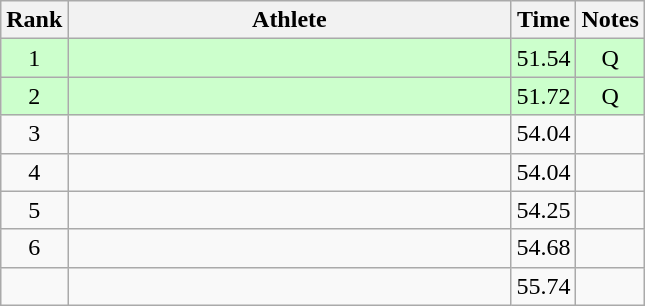<table class="wikitable" style="text-align:center">
<tr>
<th>Rank</th>
<th Style="width:18em">Athlete</th>
<th>Time</th>
<th>Notes</th>
</tr>
<tr style="background:#cfc">
<td>1</td>
<td style="text-align:left"></td>
<td>51.54</td>
<td>Q</td>
</tr>
<tr style="background:#cfc">
<td>2</td>
<td style="text-align:left"></td>
<td>51.72</td>
<td>Q</td>
</tr>
<tr>
<td>3</td>
<td style="text-align:left"></td>
<td>54.04</td>
<td></td>
</tr>
<tr>
<td>4</td>
<td style="text-align:left"></td>
<td>54.04</td>
<td></td>
</tr>
<tr>
<td>5</td>
<td style="text-align:left"></td>
<td>54.25</td>
<td></td>
</tr>
<tr>
<td>6</td>
<td style="text-align:left"></td>
<td>54.68</td>
<td></td>
</tr>
<tr>
<td></td>
<td style="text-align:left"></td>
<td>55.74</td>
<td></td>
</tr>
</table>
